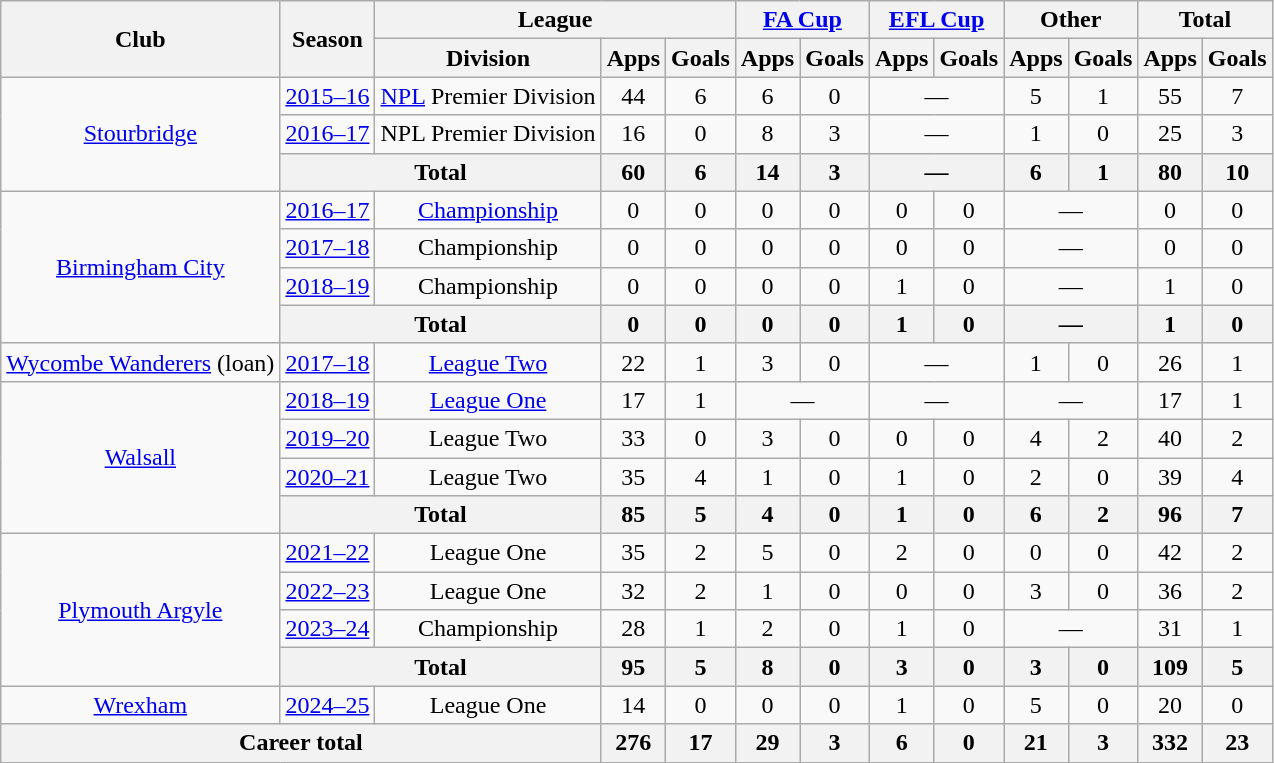<table class="wikitable" style=text-align:center>
<tr>
<th rowspan=2>Club</th>
<th rowspan=2>Season</th>
<th colspan=3>League</th>
<th colspan=2><a href='#'>FA Cup</a></th>
<th colspan=2><a href='#'>EFL Cup</a></th>
<th colspan=2>Other</th>
<th colspan=2>Total</th>
</tr>
<tr>
<th>Division</th>
<th>Apps</th>
<th>Goals</th>
<th>Apps</th>
<th>Goals</th>
<th>Apps</th>
<th>Goals</th>
<th>Apps</th>
<th>Goals</th>
<th>Apps</th>
<th>Goals</th>
</tr>
<tr>
<td rowspan=3><a href='#'>Stourbridge</a></td>
<td><a href='#'>2015–16</a></td>
<td><a href='#'>NPL</a> Premier Division</td>
<td>44</td>
<td>6</td>
<td>6</td>
<td>0</td>
<td colspan=2>—</td>
<td>5</td>
<td>1</td>
<td>55</td>
<td>7</td>
</tr>
<tr>
<td><a href='#'>2016–17</a></td>
<td>NPL Premier Division</td>
<td>16</td>
<td>0</td>
<td>8</td>
<td>3</td>
<td colspan=2>—</td>
<td>1</td>
<td>0</td>
<td>25</td>
<td>3</td>
</tr>
<tr>
<th colspan=2>Total</th>
<th>60</th>
<th>6</th>
<th>14</th>
<th>3</th>
<th colspan=2>—</th>
<th>6</th>
<th>1</th>
<th>80</th>
<th>10</th>
</tr>
<tr>
<td rowspan=4><a href='#'>Birmingham City</a></td>
<td><a href='#'>2016–17</a></td>
<td><a href='#'>Championship</a></td>
<td>0</td>
<td>0</td>
<td>0</td>
<td>0</td>
<td>0</td>
<td>0</td>
<td colspan=2>—</td>
<td>0</td>
<td>0</td>
</tr>
<tr>
<td><a href='#'>2017–18</a></td>
<td>Championship</td>
<td>0</td>
<td>0</td>
<td>0</td>
<td>0</td>
<td>0</td>
<td>0</td>
<td colspan=2>—</td>
<td>0</td>
<td>0</td>
</tr>
<tr>
<td><a href='#'>2018–19</a></td>
<td>Championship</td>
<td>0</td>
<td>0</td>
<td>0</td>
<td>0</td>
<td>1</td>
<td>0</td>
<td colspan=2>—</td>
<td>1</td>
<td>0</td>
</tr>
<tr>
<th colspan=2>Total</th>
<th>0</th>
<th>0</th>
<th>0</th>
<th>0</th>
<th>1</th>
<th>0</th>
<th colspan=2>—</th>
<th>1</th>
<th>0</th>
</tr>
<tr>
<td><a href='#'>Wycombe Wanderers</a> (loan)</td>
<td><a href='#'>2017–18</a></td>
<td><a href='#'>League Two</a></td>
<td>22</td>
<td>1</td>
<td>3</td>
<td>0</td>
<td colspan=2>—</td>
<td>1</td>
<td>0</td>
<td>26</td>
<td>1</td>
</tr>
<tr>
<td rowspan=4><a href='#'>Walsall</a></td>
<td><a href='#'>2018–19</a></td>
<td><a href='#'>League One</a></td>
<td>17</td>
<td>1</td>
<td colspan=2>—</td>
<td colspan=2>—</td>
<td colspan=2>—</td>
<td>17</td>
<td>1</td>
</tr>
<tr>
<td><a href='#'>2019–20</a></td>
<td>League Two</td>
<td>33</td>
<td>0</td>
<td>3</td>
<td>0</td>
<td>0</td>
<td>0</td>
<td>4</td>
<td>2</td>
<td>40</td>
<td>2</td>
</tr>
<tr>
<td><a href='#'>2020–21</a></td>
<td>League Two</td>
<td>35</td>
<td>4</td>
<td>1</td>
<td>0</td>
<td>1</td>
<td>0</td>
<td>2</td>
<td>0</td>
<td>39</td>
<td>4</td>
</tr>
<tr>
<th colspan=2>Total</th>
<th>85</th>
<th>5</th>
<th>4</th>
<th>0</th>
<th>1</th>
<th>0</th>
<th>6</th>
<th>2</th>
<th>96</th>
<th>7</th>
</tr>
<tr>
<td rowspan="4"><a href='#'>Plymouth Argyle</a></td>
<td><a href='#'>2021–22</a></td>
<td>League One</td>
<td>35</td>
<td>2</td>
<td>5</td>
<td>0</td>
<td>2</td>
<td>0</td>
<td>0</td>
<td>0</td>
<td>42</td>
<td>2</td>
</tr>
<tr>
<td><a href='#'>2022–23</a></td>
<td>League One</td>
<td>32</td>
<td>2</td>
<td>1</td>
<td>0</td>
<td>0</td>
<td>0</td>
<td>3</td>
<td>0</td>
<td>36</td>
<td>2</td>
</tr>
<tr>
<td><a href='#'>2023–24</a></td>
<td>Championship</td>
<td>28</td>
<td>1</td>
<td>2</td>
<td>0</td>
<td>1</td>
<td>0</td>
<td colspan=2>—</td>
<td>31</td>
<td>1</td>
</tr>
<tr>
<th colspan=2>Total</th>
<th>95</th>
<th>5</th>
<th>8</th>
<th>0</th>
<th>3</th>
<th>0</th>
<th>3</th>
<th>0</th>
<th>109</th>
<th>5</th>
</tr>
<tr>
<td><a href='#'>Wrexham</a></td>
<td><a href='#'>2024–25</a></td>
<td>League One</td>
<td>14</td>
<td>0</td>
<td>0</td>
<td>0</td>
<td>1</td>
<td>0</td>
<td>5</td>
<td>0</td>
<td>20</td>
<td>0</td>
</tr>
<tr>
<th colspan=3>Career total</th>
<th>276</th>
<th>17</th>
<th>29</th>
<th>3</th>
<th>6</th>
<th>0</th>
<th>21</th>
<th>3</th>
<th>332</th>
<th>23</th>
</tr>
</table>
